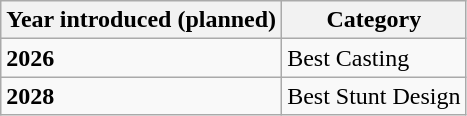<table class="wikitable sortable">
<tr>
<th>Year introduced (planned)</th>
<th>Category</th>
</tr>
<tr>
<td><strong>2026</strong></td>
<td>Best Casting</td>
</tr>
<tr>
<td><strong>2028</strong></td>
<td>Best Stunt Design</td>
</tr>
</table>
